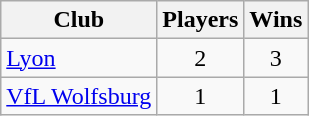<table class="wikitable">
<tr>
<th>Club</th>
<th>Players</th>
<th>Wins</th>
</tr>
<tr>
<td> <a href='#'>Lyon</a></td>
<td align=center>2</td>
<td align=center>3</td>
</tr>
<tr>
<td> <a href='#'>VfL Wolfsburg</a></td>
<td align=center>1</td>
<td align=center>1</td>
</tr>
</table>
